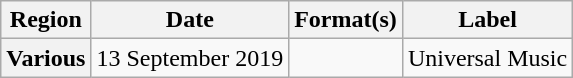<table class="wikitable plainrowheaders">
<tr>
<th scope="col">Region</th>
<th scope="col">Date</th>
<th scope="col">Format(s)</th>
<th scope="col">Label</th>
</tr>
<tr>
<th scope="row">Various</th>
<td>13 September 2019</td>
<td></td>
<td>Universal Music</td>
</tr>
</table>
